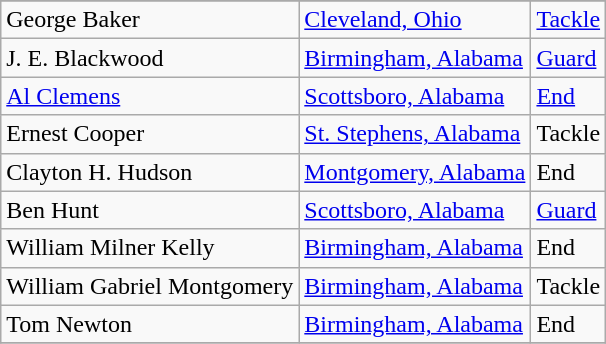<table class="wikitable">
<tr>
</tr>
<tr>
<td>George Baker</td>
<td><a href='#'>Cleveland, Ohio</a></td>
<td><a href='#'>Tackle</a></td>
</tr>
<tr>
<td>J. E. Blackwood</td>
<td><a href='#'>Birmingham, Alabama</a></td>
<td><a href='#'>Guard</a></td>
</tr>
<tr>
<td><a href='#'>Al Clemens</a></td>
<td><a href='#'>Scottsboro, Alabama</a></td>
<td><a href='#'>End</a></td>
</tr>
<tr>
<td>Ernest Cooper</td>
<td><a href='#'>St. Stephens, Alabama</a></td>
<td>Tackle</td>
</tr>
<tr>
<td>Clayton H. Hudson</td>
<td><a href='#'>Montgomery, Alabama</a></td>
<td>End</td>
</tr>
<tr>
<td>Ben Hunt</td>
<td><a href='#'>Scottsboro, Alabama</a></td>
<td><a href='#'>Guard</a></td>
</tr>
<tr>
<td>William Milner Kelly</td>
<td><a href='#'>Birmingham, Alabama</a></td>
<td>End</td>
</tr>
<tr>
<td>William Gabriel Montgomery</td>
<td><a href='#'>Birmingham, Alabama</a></td>
<td>Tackle</td>
</tr>
<tr>
<td>Tom Newton</td>
<td><a href='#'>Birmingham, Alabama</a></td>
<td>End</td>
</tr>
<tr>
</tr>
</table>
